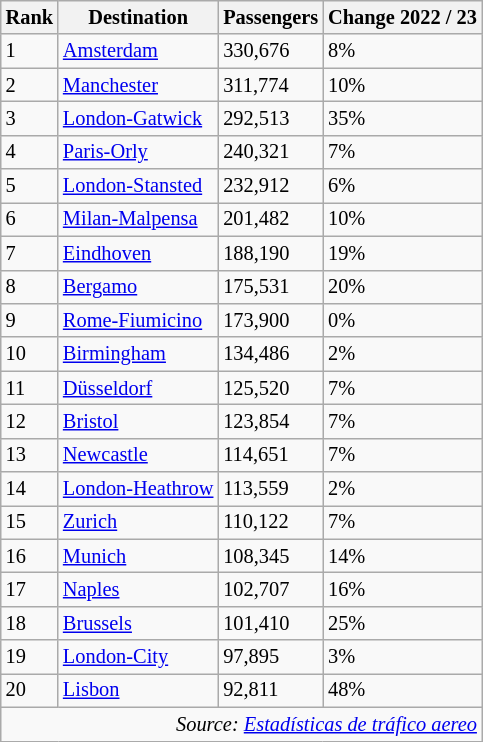<table class="wikitable" style="font-size: 85%; width:align">
<tr>
<th>Rank</th>
<th>Destination</th>
<th>Passengers</th>
<th>Change 2022 / 23</th>
</tr>
<tr>
<td>1</td>
<td> <a href='#'>Amsterdam</a></td>
<td>330,676</td>
<td> 8%</td>
</tr>
<tr>
<td>2</td>
<td> <a href='#'>Manchester</a></td>
<td>311,774</td>
<td> 10%</td>
</tr>
<tr>
<td>3</td>
<td> <a href='#'>London-Gatwick</a></td>
<td>292,513</td>
<td> 35%</td>
</tr>
<tr>
<td>4</td>
<td> <a href='#'>Paris-Orly</a></td>
<td>240,321</td>
<td> 7%</td>
</tr>
<tr>
<td>5</td>
<td> <a href='#'>London-Stansted</a></td>
<td>232,912</td>
<td> 6%</td>
</tr>
<tr>
<td>6</td>
<td> <a href='#'>Milan-Malpensa</a></td>
<td>201,482</td>
<td> 10%</td>
</tr>
<tr>
<td>7</td>
<td> <a href='#'>Eindhoven</a></td>
<td>188,190</td>
<td> 19%</td>
</tr>
<tr>
<td>8</td>
<td> <a href='#'>Bergamo</a></td>
<td>175,531</td>
<td> 20%</td>
</tr>
<tr>
<td>9</td>
<td> <a href='#'>Rome-Fiumicino</a></td>
<td>173,900</td>
<td> 0%</td>
</tr>
<tr>
<td>10</td>
<td> <a href='#'>Birmingham</a></td>
<td>134,486</td>
<td> 2%</td>
</tr>
<tr>
<td>11</td>
<td> <a href='#'>Düsseldorf</a></td>
<td>125,520</td>
<td> 7%</td>
</tr>
<tr>
<td>12</td>
<td> <a href='#'>Bristol</a></td>
<td>123,854</td>
<td> 7%</td>
</tr>
<tr>
<td>13</td>
<td> <a href='#'>Newcastle</a></td>
<td>114,651</td>
<td> 7%</td>
</tr>
<tr>
<td>14</td>
<td> <a href='#'>London-Heathrow</a></td>
<td>113,559</td>
<td> 2%</td>
</tr>
<tr>
<td>15</td>
<td> <a href='#'>Zurich</a></td>
<td>110,122</td>
<td> 7%</td>
</tr>
<tr>
<td>16</td>
<td> <a href='#'>Munich</a></td>
<td>108,345</td>
<td> 14%</td>
</tr>
<tr>
<td>17</td>
<td> <a href='#'>Naples</a></td>
<td>102,707</td>
<td> 16%</td>
</tr>
<tr>
<td>18</td>
<td> <a href='#'>Brussels</a></td>
<td>101,410</td>
<td> 25%</td>
</tr>
<tr>
<td>19</td>
<td> <a href='#'>London-City</a></td>
<td>97,895</td>
<td> 3%</td>
</tr>
<tr>
<td>20</td>
<td> <a href='#'>Lisbon</a></td>
<td>92,811</td>
<td> 48%</td>
</tr>
<tr>
<td colspan="4" style="text-align:right;"><em>Source: <a href='#'>Estadísticas de tráfico aereo</a></em></td>
</tr>
</table>
